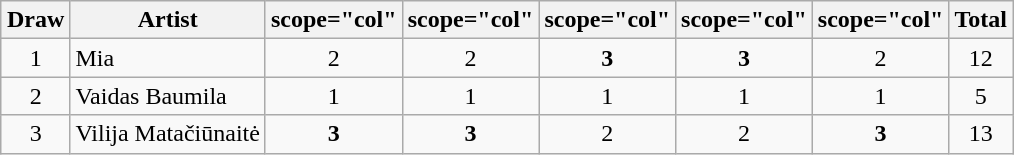<table class="wikitable collapsible" style="margin: 1em auto 1em auto; text-align:center;">
<tr>
<th>Draw</th>
<th>Artist</th>
<th>scope="col" </th>
<th>scope="col" </th>
<th>scope="col" </th>
<th>scope="col" </th>
<th>scope="col" </th>
<th>Total</th>
</tr>
<tr>
<td>1</td>
<td align="left">Mia</td>
<td>2</td>
<td>2</td>
<td><strong>3</strong></td>
<td><strong>3</strong></td>
<td>2</td>
<td>12</td>
</tr>
<tr>
<td>2</td>
<td align="left">Vaidas Baumila</td>
<td>1</td>
<td>1</td>
<td>1</td>
<td>1</td>
<td>1</td>
<td>5</td>
</tr>
<tr>
<td>3</td>
<td align="left">Vilija Matačiūnaitė</td>
<td><strong>3</strong></td>
<td><strong>3</strong></td>
<td>2</td>
<td>2</td>
<td><strong>3</strong></td>
<td>13</td>
</tr>
</table>
